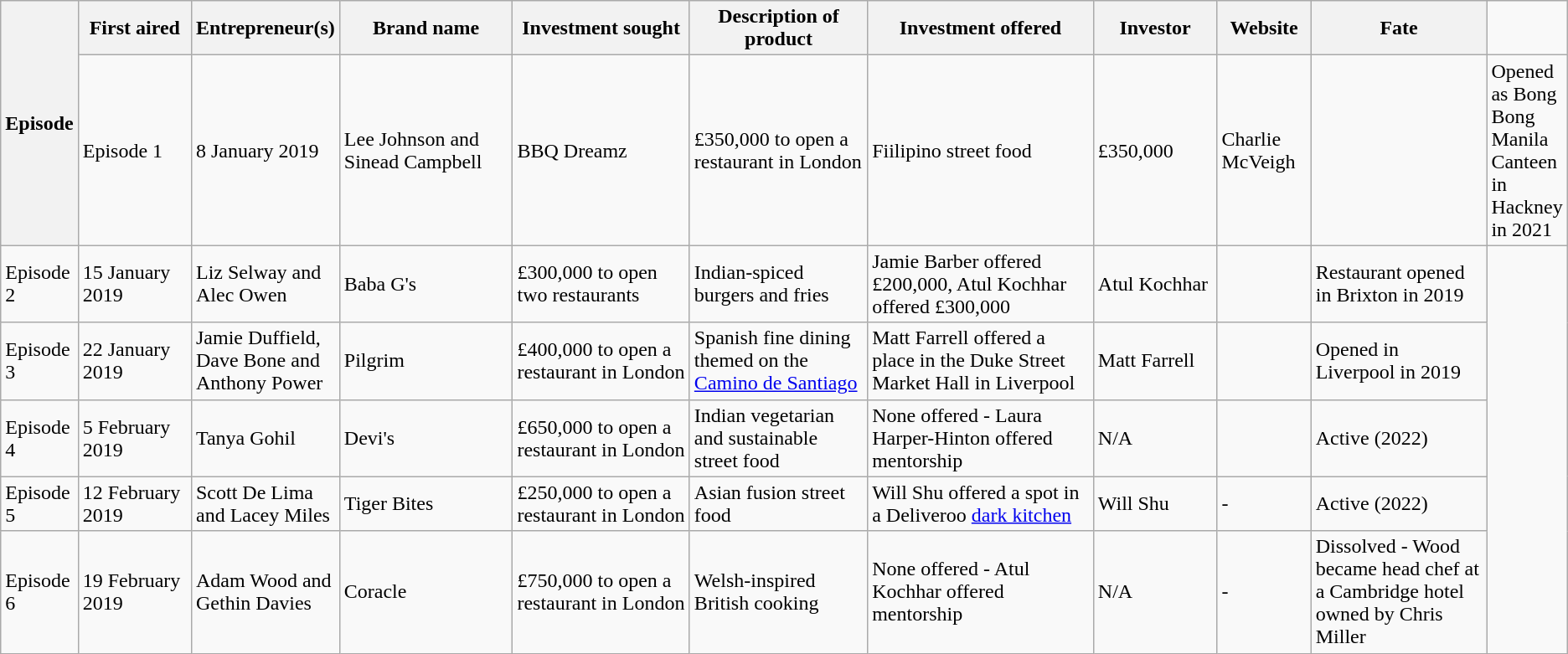<table class="wikitable sortable">
<tr>
<th style="width:05px" rowspan="2">Episode</th>
<th style="width:90px">First aired</th>
<th style="width:105px">Entrepreneur(s)</th>
<th style="width:150px">Brand name</th>
<th style="width:150px">Investment sought</th>
<th style="width:150px">Description of product</th>
<th style="width:200px">Investment offered</th>
<th style="width:100px">Investor</th>
<th style="width:70px">Website</th>
<th style="width:150px">Fate</th>
</tr>
<tr>
<td>Episode 1</td>
<td>8 January 2019</td>
<td>Lee Johnson and Sinead Campbell</td>
<td>BBQ Dreamz</td>
<td>£350,000 to open a restaurant in London</td>
<td>Fiilipino street food</td>
<td>£350,000</td>
<td style="font-size: 100%;"style="text-align:center;">Charlie McVeigh</td>
<td style="font-size: 100%;"style="text-align:center;"></td>
<td>Opened as Bong Bong Manila Canteen in Hackney in 2021</td>
</tr>
<tr>
<td>Episode 2</td>
<td>15 January 2019</td>
<td>Liz Selway and Alec Owen</td>
<td>Baba G's</td>
<td>£300,000 to open two restaurants</td>
<td>Indian-spiced burgers and fries</td>
<td>Jamie Barber offered £200,000, Atul Kochhar offered £300,000</td>
<td style="font-size: 100%;"style="text-align:center;">Atul Kochhar</td>
<td style="font-size: 100%;"style="text-align:center;"></td>
<td>Restaurant opened in Brixton in 2019</td>
</tr>
<tr>
<td>Episode 3</td>
<td>22 January 2019</td>
<td>Jamie Duffield, Dave Bone and Anthony Power</td>
<td>Pilgrim</td>
<td>£400,000 to open a restaurant in London</td>
<td>Spanish fine dining themed on the <a href='#'>Camino de Santiago</a></td>
<td>Matt Farrell offered a place in the Duke Street Market Hall in Liverpool</td>
<td style="font-size: 100%;"style="text-align:center;">Matt Farrell</td>
<td style="font-size: 100%;" style="text-align:center;"></td>
<td>Opened in Liverpool in 2019 </td>
</tr>
<tr>
<td>Episode 4</td>
<td>5 February 2019</td>
<td>Tanya Gohil</td>
<td>Devi's</td>
<td>£650,000 to open a restaurant in London</td>
<td>Indian vegetarian and sustainable street food</td>
<td>None offered - Laura Harper-Hinton offered mentorship</td>
<td style="font-size: 100%;"style="text-align:center;">N/A</td>
<td style="font-size: 100%;"style="text-align:center;"></td>
<td style="font-size: 100%;"style="text-align:center;">Active (2022)</td>
</tr>
<tr>
<td>Episode 5</td>
<td>12 February 2019</td>
<td>Scott De Lima and Lacey Miles</td>
<td>Tiger Bites</td>
<td>£250,000 to open a restaurant in London</td>
<td>Asian fusion street food</td>
<td>Will Shu offered a spot in a Deliveroo <a href='#'>dark kitchen</a></td>
<td style="font-size: 100%;"style="text-align:center;">Will Shu</td>
<td style="font-size: 100%;"style="text-align:center;">-</td>
<td style="font-size: 100%;"style="text-align:center;">Active (2022) </td>
</tr>
<tr>
<td>Episode 6</td>
<td>19 February 2019</td>
<td>Adam Wood and Gethin Davies</td>
<td>Coracle</td>
<td>£750,000 to open a restaurant in London</td>
<td>Welsh-inspired British cooking</td>
<td>None offered - Atul Kochhar offered mentorship</td>
<td style="font-size: 100%;"style="text-align:center;">N/A</td>
<td style="font-size: 100%;"style="text-align:center;">-</td>
<td>Dissolved - Wood became head chef at a Cambridge hotel owned by Chris Miller</td>
</tr>
</table>
